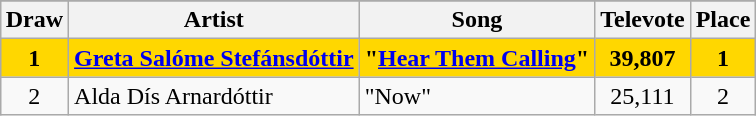<table class="sortable wikitable" style="margin: 1em auto 1em auto; text-align:center;">
<tr>
</tr>
<tr>
<th>Draw</th>
<th>Artist</th>
<th>Song</th>
<th>Televote</th>
<th>Place</th>
</tr>
<tr style="font-weight:bold; background:gold;">
<td>1</td>
<td align="left"><a href='#'>Greta Salóme Stefánsdóttir</a></td>
<td align="left">"<a href='#'>Hear Them Calling</a>"</td>
<td>39,807</td>
<td>1</td>
</tr>
<tr>
<td>2</td>
<td align="left">Alda Dís Arnardóttir</td>
<td align="left">"Now"</td>
<td>25,111</td>
<td>2</td>
</tr>
</table>
